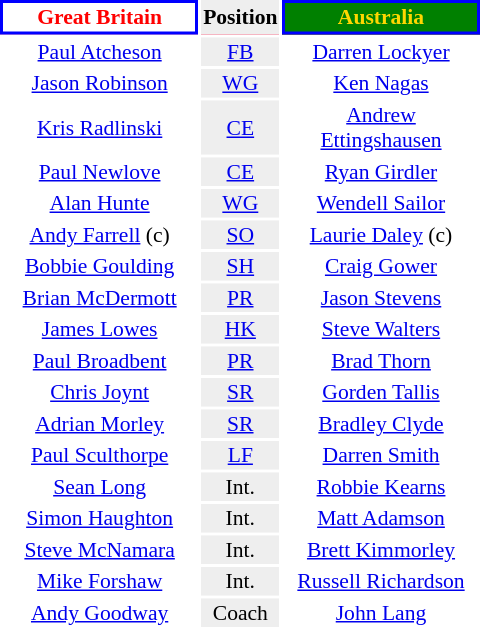<table align=right style="font-size:90%; margin-left:1em">
<tr bgcolor=#FF0033>
<th align="centre" width="126" style="border: 2px solid blue; background: white; color: red">Great Britain</th>
<th align="center" style="background: #eeeeee; color: black">Position</th>
<th align="centre" width="126" style="border: 2px solid blue; background: green; color: gold">Australia</th>
</tr>
<tr>
<td align="center"><a href='#'>Paul Atcheson</a></td>
<td align="center" style="background: #eeeeee"><a href='#'>FB</a></td>
<td align="center"><a href='#'>Darren Lockyer</a></td>
</tr>
<tr>
<td align="center"><a href='#'>Jason Robinson</a></td>
<td align="center" style="background: #eeeeee"><a href='#'>WG</a></td>
<td align="center"><a href='#'>Ken Nagas</a></td>
</tr>
<tr>
<td align="center"><a href='#'>Kris Radlinski</a></td>
<td align="center" style="background: #eeeeee"><a href='#'>CE</a></td>
<td align="center"><a href='#'>Andrew Ettingshausen</a></td>
</tr>
<tr>
<td align="center"><a href='#'>Paul Newlove</a></td>
<td align="center" style="background: #eeeeee"><a href='#'>CE</a></td>
<td align="center"><a href='#'>Ryan Girdler</a></td>
</tr>
<tr>
<td align="center"><a href='#'>Alan Hunte</a></td>
<td align="center" style="background: #eeeeee"><a href='#'>WG</a></td>
<td align="center"><a href='#'>Wendell Sailor</a></td>
</tr>
<tr>
<td align="center"><a href='#'>Andy Farrell</a> (c)</td>
<td align="center" style="background: #eeeeee"><a href='#'>SO</a></td>
<td align="center"><a href='#'>Laurie Daley</a> (c)</td>
</tr>
<tr>
<td align="center"><a href='#'>Bobbie Goulding</a></td>
<td align="center" style="background: #eeeeee"><a href='#'>SH</a></td>
<td align="center"><a href='#'>Craig Gower</a></td>
</tr>
<tr>
<td align="center"><a href='#'>Brian McDermott</a></td>
<td align="center" style="background: #eeeeee"><a href='#'>PR</a></td>
<td align="center"><a href='#'>Jason Stevens</a></td>
</tr>
<tr>
<td align="center"><a href='#'>James Lowes</a></td>
<td align="center" style="background: #eeeeee"><a href='#'>HK</a></td>
<td align="center"><a href='#'>Steve Walters</a></td>
</tr>
<tr>
<td align="center"><a href='#'>Paul Broadbent</a></td>
<td align="center" style="background: #eeeeee"><a href='#'>PR</a></td>
<td align="center"><a href='#'>Brad Thorn</a></td>
</tr>
<tr>
<td align="center"><a href='#'>Chris Joynt</a></td>
<td align="center" style="background: #eeeeee"><a href='#'>SR</a></td>
<td align="center"><a href='#'>Gorden Tallis</a></td>
</tr>
<tr>
<td align="center"><a href='#'>Adrian Morley</a></td>
<td align="center" style="background: #eeeeee"><a href='#'>SR</a></td>
<td align="center"><a href='#'>Bradley Clyde</a></td>
</tr>
<tr>
<td align="center"><a href='#'>Paul Sculthorpe</a></td>
<td align="center" style="background: #eeeeee"><a href='#'>LF</a></td>
<td align="center"><a href='#'>Darren Smith</a></td>
</tr>
<tr>
<td align="center"><a href='#'>Sean Long</a></td>
<td align="center" style="background: #eeeeee">Int.</td>
<td align="center"><a href='#'>Robbie Kearns</a></td>
</tr>
<tr>
<td align="center"><a href='#'>Simon Haughton</a></td>
<td align="center" style="background: #eeeeee">Int.</td>
<td align="center"><a href='#'>Matt Adamson</a></td>
</tr>
<tr>
<td align="center"><a href='#'>Steve McNamara</a></td>
<td align="center" style="background: #eeeeee">Int.</td>
<td align="center"><a href='#'>Brett Kimmorley</a></td>
</tr>
<tr>
<td align="center"><a href='#'>Mike Forshaw</a></td>
<td align="center" style="background: #eeeeee">Int.</td>
<td align="center"><a href='#'>Russell Richardson</a></td>
</tr>
<tr>
<td align="center"><a href='#'>Andy Goodway</a></td>
<td align="center" style="background: #eeeeee">Coach</td>
<td align="center"><a href='#'>John Lang</a></td>
</tr>
</table>
